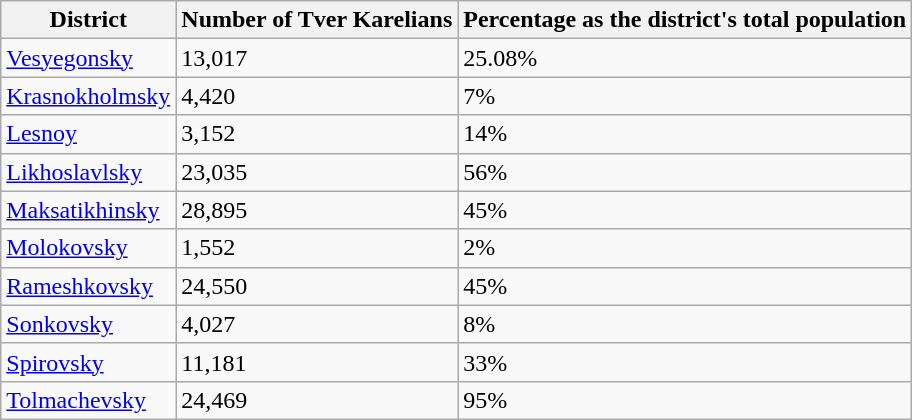<table class="wikitable sortable">
<tr>
<th>District</th>
<th>Number of Tver Karelians</th>
<th>Percentage as the district's total population</th>
</tr>
<tr>
<td><a href='#'>Vesyegonsky</a></td>
<td>13,017</td>
<td>25.08%</td>
</tr>
<tr>
<td><a href='#'>Krasnokholmsky</a></td>
<td>4,420</td>
<td>7%</td>
</tr>
<tr>
<td><a href='#'>Lesnoy</a></td>
<td>3,152</td>
<td>14%</td>
</tr>
<tr>
<td><a href='#'>Likhoslavlsky</a></td>
<td>23,035</td>
<td>56%</td>
</tr>
<tr>
<td><a href='#'>Maksatikhinsky</a></td>
<td>28,895</td>
<td>45%</td>
</tr>
<tr>
<td><a href='#'>Molokovsky</a></td>
<td>1,552</td>
<td>2%</td>
</tr>
<tr>
<td><a href='#'>Rameshkovsky</a></td>
<td>24,550</td>
<td>45%</td>
</tr>
<tr>
<td><a href='#'>Sonkovsky</a></td>
<td>4,027</td>
<td>8%</td>
</tr>
<tr>
<td><a href='#'>Spirovsky</a></td>
<td>11,181</td>
<td>33%</td>
</tr>
<tr>
<td><a href='#'>Tolmachevsky</a></td>
<td>24,469</td>
<td>95%</td>
</tr>
</table>
